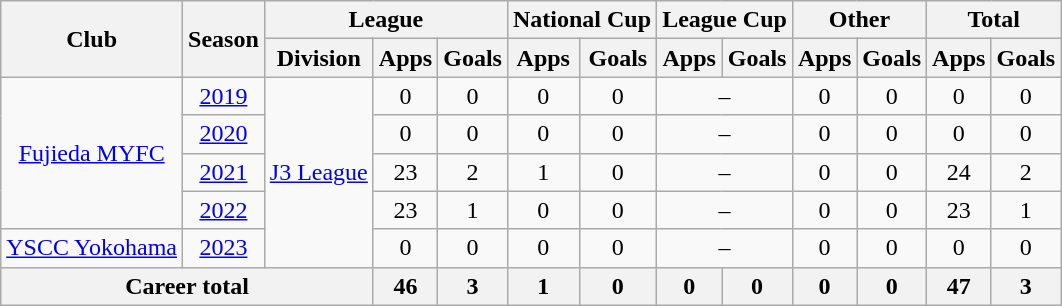<table class="wikitable" style="text-align: center">
<tr>
<th rowspan="2">Club</th>
<th rowspan="2">Season</th>
<th colspan="3">League</th>
<th colspan="2">National Cup</th>
<th colspan="2">League Cup</th>
<th colspan="2">Other</th>
<th colspan="2">Total</th>
</tr>
<tr>
<th>Division</th>
<th>Apps</th>
<th>Goals</th>
<th>Apps</th>
<th>Goals</th>
<th>Apps</th>
<th>Goals</th>
<th>Apps</th>
<th>Goals</th>
<th>Apps</th>
<th>Goals</th>
</tr>
<tr>
<td rowspan="4"><a href='#'>Fujieda MYFC</a></td>
<td><a href='#'>2019</a></td>
<td rowspan="5"><a href='#'>J3 League</a></td>
<td>0</td>
<td>0</td>
<td>0</td>
<td>0</td>
<td colspan="2">–</td>
<td>0</td>
<td>0</td>
<td>0</td>
<td>0</td>
</tr>
<tr>
<td><a href='#'>2020</a></td>
<td>0</td>
<td>0</td>
<td>0</td>
<td>0</td>
<td colspan="2">–</td>
<td>0</td>
<td>0</td>
<td>0</td>
<td>0</td>
</tr>
<tr>
<td><a href='#'>2021</a></td>
<td>23</td>
<td>2</td>
<td>1</td>
<td>0</td>
<td colspan="2">–</td>
<td>0</td>
<td>0</td>
<td>24</td>
<td>2</td>
</tr>
<tr>
<td><a href='#'>2022</a></td>
<td>23</td>
<td>1</td>
<td>0</td>
<td>0</td>
<td colspan="2">–</td>
<td>0</td>
<td>0</td>
<td>23</td>
<td>1</td>
</tr>
<tr>
<td><a href='#'>YSCC Yokohama</a></td>
<td><a href='#'>2023</a></td>
<td>0</td>
<td>0</td>
<td>0</td>
<td>0</td>
<td colspan="2">–</td>
<td>0</td>
<td>0</td>
<td>0</td>
<td>0</td>
</tr>
<tr>
<th colspan=3>Career total</th>
<th>46</th>
<th>3</th>
<th>1</th>
<th>0</th>
<th>0</th>
<th>0</th>
<th>0</th>
<th>0</th>
<th>47</th>
<th>3</th>
</tr>
</table>
